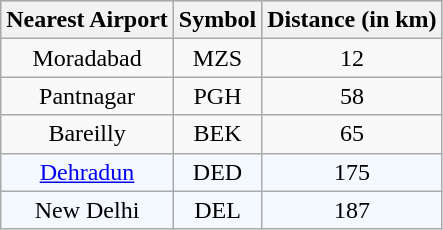<table class="wikitable sortable" style="border:1px solid black; text-align:center;">
<tr bgcolor="#99ccff">
<th>Nearest Airport</th>
<th>Symbol</th>
<th>Distance (in km)</th>
</tr>
<tr>
<td>Moradabad</td>
<td>MZS</td>
<td>12</td>
</tr>
<tr>
<td>Pantnagar</td>
<td>PGH</td>
<td>58</td>
</tr>
<tr>
<td>Bareilly</td>
<td>BEK</td>
<td>65</td>
</tr>
<tr bgcolor="#F4F9FF">
<td><a href='#'>Dehradun</a></td>
<td>DED</td>
<td>175</td>
</tr>
<tr bgcolor="#F4F9FF">
<td>New Delhi</td>
<td>DEL</td>
<td>187</td>
</tr>
</table>
